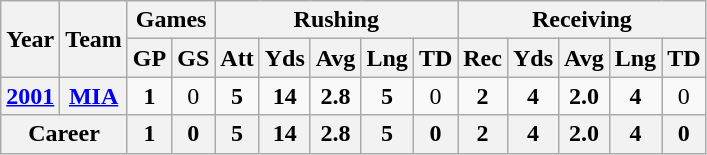<table class="wikitable" style="text-align:center;">
<tr>
<th rowspan="2">Year</th>
<th rowspan="2">Team</th>
<th colspan="2">Games</th>
<th colspan="5">Rushing</th>
<th colspan="5">Receiving</th>
</tr>
<tr>
<th>GP</th>
<th>GS</th>
<th>Att</th>
<th>Yds</th>
<th>Avg</th>
<th>Lng</th>
<th>TD</th>
<th>Rec</th>
<th>Yds</th>
<th>Avg</th>
<th>Lng</th>
<th>TD</th>
</tr>
<tr>
<th><a href='#'>2001</a></th>
<th><a href='#'>MIA</a></th>
<td><strong>1</strong></td>
<td>0</td>
<td><strong>5</strong></td>
<td><strong>14</strong></td>
<td><strong>2.8</strong></td>
<td><strong>5</strong></td>
<td>0</td>
<td><strong>2</strong></td>
<td><strong>4</strong></td>
<td><strong>2.0</strong></td>
<td><strong>4</strong></td>
<td>0</td>
</tr>
<tr>
<th colspan="2">Career</th>
<th>1</th>
<th>0</th>
<th>5</th>
<th>14</th>
<th>2.8</th>
<th>5</th>
<th>0</th>
<th>2</th>
<th>4</th>
<th>2.0</th>
<th>4</th>
<th>0</th>
</tr>
</table>
